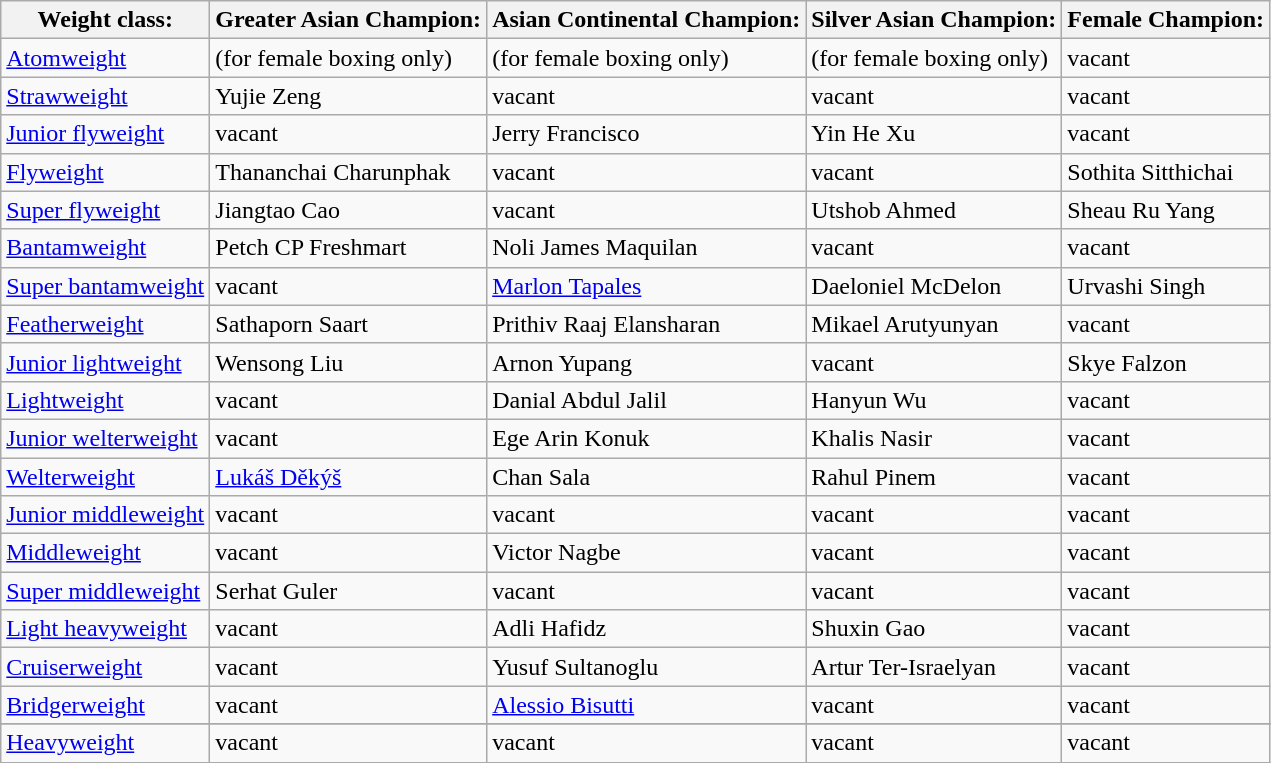<table class="wikitable">
<tr>
<th>Weight class:</th>
<th>Greater Asian Champion:</th>
<th>Asian Continental Champion:</th>
<th>Silver Asian Champion:</th>
<th>Female Champion:</th>
</tr>
<tr>
<td><a href='#'>Atomweight</a></td>
<td>(for female boxing only)</td>
<td>(for female boxing only)</td>
<td>(for female boxing only)</td>
<td>vacant</td>
</tr>
<tr>
<td><a href='#'>Strawweight</a></td>
<td> Yujie Zeng</td>
<td>vacant</td>
<td>vacant<br></td>
<td>vacant</td>
</tr>
<tr>
<td><a href='#'>Junior flyweight</a></td>
<td>vacant</td>
<td> Jerry Francisco</td>
<td> Yin He Xu</td>
<td>vacant</td>
</tr>
<tr>
<td><a href='#'>Flyweight</a></td>
<td> Thananchai Charunphak</td>
<td>vacant</td>
<td>vacant</td>
<td> Sothita Sitthichai</td>
</tr>
<tr>
<td><a href='#'>Super flyweight</a></td>
<td> Jiangtao Cao</td>
<td>vacant</td>
<td>Utshob Ahmed </td>
<td> Sheau Ru Yang</td>
</tr>
<tr>
<td><a href='#'>Bantamweight</a></td>
<td> Petch CP Freshmart</td>
<td> Noli James Maquilan</td>
<td>vacant</td>
<td>vacant</td>
</tr>
<tr>
<td><a href='#'>Super bantamweight</a></td>
<td>vacant</td>
<td> <a href='#'>Marlon Tapales</a></td>
<td> Daeloniel McDelon</td>
<td> Urvashi Singh</td>
</tr>
<tr>
<td><a href='#'>Featherweight</a></td>
<td> Sathaporn Saart</td>
<td> Prithiv Raaj Elansharan</td>
<td> Mikael Arutyunyan</td>
<td>vacant</td>
</tr>
<tr>
<td><a href='#'>Junior lightweight</a></td>
<td> Wensong Liu</td>
<td> Arnon Yupang</td>
<td>vacant</td>
<td> Skye Falzon</td>
</tr>
<tr>
<td><a href='#'>Lightweight</a></td>
<td>vacant</td>
<td> Danial Abdul Jalil</td>
<td> Hanyun Wu</td>
<td>vacant</td>
</tr>
<tr>
<td><a href='#'>Junior welterweight</a></td>
<td>vacant</td>
<td> Ege Arin Konuk</td>
<td> Khalis Nasir</td>
<td>vacant</td>
</tr>
<tr>
<td><a href='#'>Welterweight</a></td>
<td> <a href='#'>Lukáš Děkýš</a></td>
<td> Chan Sala</td>
<td> Rahul Pinem</td>
<td>vacant</td>
</tr>
<tr>
<td><a href='#'>Junior middleweight</a></td>
<td>vacant</td>
<td>vacant</td>
<td>vacant</td>
<td>vacant</td>
</tr>
<tr>
<td><a href='#'>Middleweight</a></td>
<td>vacant</td>
<td> Victor Nagbe</td>
<td>vacant</td>
<td>vacant</td>
</tr>
<tr>
<td><a href='#'>Super middleweight</a></td>
<td> Serhat Guler</td>
<td>vacant</td>
<td>vacant</td>
<td>vacant</td>
</tr>
<tr>
<td><a href='#'>Light heavyweight</a></td>
<td>vacant</td>
<td> Adli Hafidz</td>
<td> Shuxin Gao</td>
<td>vacant</td>
</tr>
<tr>
<td><a href='#'>Cruiserweight</a></td>
<td>vacant</td>
<td> Yusuf Sultanoglu</td>
<td> Artur Ter-Israelyan</td>
<td>vacant</td>
</tr>
<tr>
<td><a href='#'>Bridgerweight</a></td>
<td>vacant</td>
<td> <a href='#'>Alessio Bisutti</a></td>
<td>vacant</td>
<td>vacant</td>
</tr>
<tr>
</tr>
<tr>
<td><a href='#'>Heavyweight</a></td>
<td>vacant</td>
<td>vacant</td>
<td>vacant</td>
<td>vacant</td>
</tr>
<tr>
</tr>
</table>
